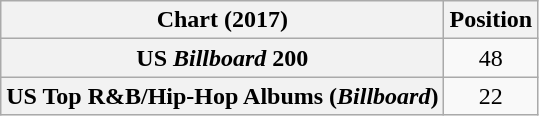<table class="wikitable sortable plainrowheaders" style="text-align:center">
<tr>
<th scope="col">Chart (2017)</th>
<th scope="col">Position</th>
</tr>
<tr>
<th scope="row">US <em>Billboard</em> 200</th>
<td>48</td>
</tr>
<tr>
<th scope="row">US Top R&B/Hip-Hop Albums (<em>Billboard</em>)</th>
<td>22</td>
</tr>
</table>
